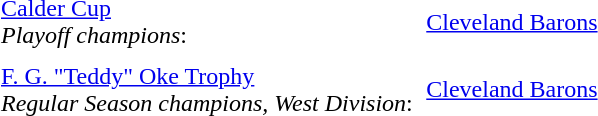<table cellpadding="3" cellspacing="3">
<tr>
<td><a href='#'>Calder Cup</a><br><em>Playoff champions</em>:</td>
<td><a href='#'>Cleveland Barons</a></td>
</tr>
<tr>
<td><a href='#'>F. G. "Teddy" Oke Trophy</a><br><em>Regular Season champions, West Division</em>:</td>
<td><a href='#'>Cleveland Barons</a></td>
</tr>
</table>
